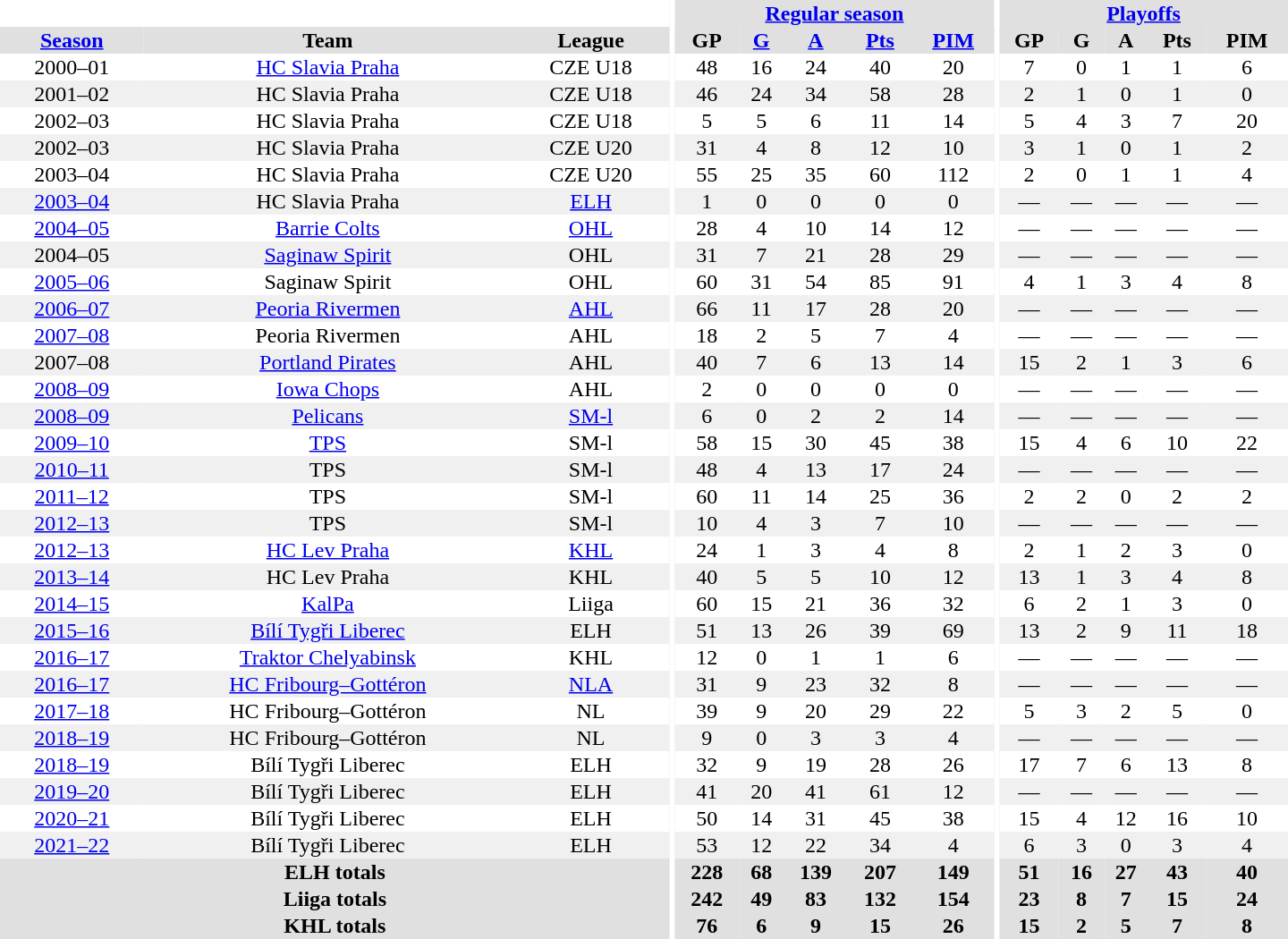<table border="0" cellpadding="1" cellspacing="0" style="text-align:center; width:60em">
<tr bgcolor="#e0e0e0">
<th colspan="3" bgcolor="#ffffff"></th>
<th rowspan="99" bgcolor="#ffffff"></th>
<th colspan="5"><a href='#'>Regular season</a></th>
<th rowspan="99" bgcolor="#ffffff"></th>
<th colspan="5"><a href='#'>Playoffs</a></th>
</tr>
<tr bgcolor="#e0e0e0">
<th><a href='#'>Season</a></th>
<th>Team</th>
<th>League</th>
<th>GP</th>
<th><a href='#'>G</a></th>
<th><a href='#'>A</a></th>
<th><a href='#'>Pts</a></th>
<th><a href='#'>PIM</a></th>
<th>GP</th>
<th>G</th>
<th>A</th>
<th>Pts</th>
<th>PIM</th>
</tr>
<tr>
<td>2000–01</td>
<td><a href='#'>HC Slavia Praha</a></td>
<td>CZE U18</td>
<td>48</td>
<td>16</td>
<td>24</td>
<td>40</td>
<td>20</td>
<td>7</td>
<td>0</td>
<td>1</td>
<td>1</td>
<td>6</td>
</tr>
<tr bgcolor="#f0f0f0">
<td>2001–02</td>
<td>HC Slavia Praha</td>
<td>CZE U18</td>
<td>46</td>
<td>24</td>
<td>34</td>
<td>58</td>
<td>28</td>
<td>2</td>
<td>1</td>
<td>0</td>
<td>1</td>
<td>0</td>
</tr>
<tr>
<td>2002–03</td>
<td>HC Slavia Praha</td>
<td>CZE U18</td>
<td>5</td>
<td>5</td>
<td>6</td>
<td>11</td>
<td>14</td>
<td>5</td>
<td>4</td>
<td>3</td>
<td>7</td>
<td>20</td>
</tr>
<tr bgcolor="#f0f0f0">
<td>2002–03</td>
<td>HC Slavia Praha</td>
<td>CZE U20</td>
<td>31</td>
<td>4</td>
<td>8</td>
<td>12</td>
<td>10</td>
<td>3</td>
<td>1</td>
<td>0</td>
<td>1</td>
<td>2</td>
</tr>
<tr>
<td>2003–04</td>
<td>HC Slavia Praha</td>
<td>CZE U20</td>
<td>55</td>
<td>25</td>
<td>35</td>
<td>60</td>
<td>112</td>
<td>2</td>
<td>0</td>
<td>1</td>
<td>1</td>
<td>4</td>
</tr>
<tr bgcolor="#f0f0f0">
<td><a href='#'>2003–04</a></td>
<td>HC Slavia Praha</td>
<td><a href='#'>ELH</a></td>
<td>1</td>
<td>0</td>
<td>0</td>
<td>0</td>
<td>0</td>
<td>—</td>
<td>—</td>
<td>—</td>
<td>—</td>
<td>—</td>
</tr>
<tr>
<td><a href='#'>2004–05</a></td>
<td><a href='#'>Barrie Colts</a></td>
<td><a href='#'>OHL</a></td>
<td>28</td>
<td>4</td>
<td>10</td>
<td>14</td>
<td>12</td>
<td>—</td>
<td>—</td>
<td>—</td>
<td>—</td>
<td>—</td>
</tr>
<tr bgcolor="#f0f0f0">
<td>2004–05</td>
<td><a href='#'>Saginaw Spirit</a></td>
<td>OHL</td>
<td>31</td>
<td>7</td>
<td>21</td>
<td>28</td>
<td>29</td>
<td>—</td>
<td>—</td>
<td>—</td>
<td>—</td>
<td>—</td>
</tr>
<tr>
<td><a href='#'>2005–06</a></td>
<td>Saginaw Spirit</td>
<td>OHL</td>
<td>60</td>
<td>31</td>
<td>54</td>
<td>85</td>
<td>91</td>
<td>4</td>
<td>1</td>
<td>3</td>
<td>4</td>
<td>8</td>
</tr>
<tr bgcolor="#f0f0f0">
<td><a href='#'>2006–07</a></td>
<td><a href='#'>Peoria Rivermen</a></td>
<td><a href='#'>AHL</a></td>
<td>66</td>
<td>11</td>
<td>17</td>
<td>28</td>
<td>20</td>
<td>—</td>
<td>—</td>
<td>—</td>
<td>—</td>
<td>—</td>
</tr>
<tr>
<td><a href='#'>2007–08</a></td>
<td>Peoria Rivermen</td>
<td>AHL</td>
<td>18</td>
<td>2</td>
<td>5</td>
<td>7</td>
<td>4</td>
<td>—</td>
<td>—</td>
<td>—</td>
<td>—</td>
<td>—</td>
</tr>
<tr bgcolor="#f0f0f0">
<td>2007–08</td>
<td><a href='#'>Portland Pirates</a></td>
<td>AHL</td>
<td>40</td>
<td>7</td>
<td>6</td>
<td>13</td>
<td>14</td>
<td>15</td>
<td>2</td>
<td>1</td>
<td>3</td>
<td>6</td>
</tr>
<tr>
<td><a href='#'>2008–09</a></td>
<td><a href='#'>Iowa Chops</a></td>
<td>AHL</td>
<td>2</td>
<td>0</td>
<td>0</td>
<td>0</td>
<td>0</td>
<td>—</td>
<td>—</td>
<td>—</td>
<td>—</td>
<td>—</td>
</tr>
<tr bgcolor="#f0f0f0">
<td><a href='#'>2008–09</a></td>
<td><a href='#'>Pelicans</a></td>
<td><a href='#'>SM-l</a></td>
<td>6</td>
<td>0</td>
<td>2</td>
<td>2</td>
<td>14</td>
<td>—</td>
<td>—</td>
<td>—</td>
<td>—</td>
<td>—</td>
</tr>
<tr>
<td><a href='#'>2009–10</a></td>
<td><a href='#'>TPS</a></td>
<td>SM-l</td>
<td>58</td>
<td>15</td>
<td>30</td>
<td>45</td>
<td>38</td>
<td>15</td>
<td>4</td>
<td>6</td>
<td>10</td>
<td>22</td>
</tr>
<tr bgcolor="#f0f0f0">
<td><a href='#'>2010–11</a></td>
<td>TPS</td>
<td>SM-l</td>
<td>48</td>
<td>4</td>
<td>13</td>
<td>17</td>
<td>24</td>
<td>—</td>
<td>—</td>
<td>—</td>
<td>—</td>
<td>—</td>
</tr>
<tr>
<td><a href='#'>2011–12</a></td>
<td>TPS</td>
<td>SM-l</td>
<td>60</td>
<td>11</td>
<td>14</td>
<td>25</td>
<td>36</td>
<td>2</td>
<td>2</td>
<td>0</td>
<td>2</td>
<td>2</td>
</tr>
<tr bgcolor="#f0f0f0">
<td><a href='#'>2012–13</a></td>
<td>TPS</td>
<td>SM-l</td>
<td>10</td>
<td>4</td>
<td>3</td>
<td>7</td>
<td>10</td>
<td>—</td>
<td>—</td>
<td>—</td>
<td>—</td>
<td>—</td>
</tr>
<tr>
<td><a href='#'>2012–13</a></td>
<td><a href='#'>HC Lev Praha</a></td>
<td><a href='#'>KHL</a></td>
<td>24</td>
<td>1</td>
<td>3</td>
<td>4</td>
<td>8</td>
<td>2</td>
<td>1</td>
<td>2</td>
<td>3</td>
<td>0</td>
</tr>
<tr bgcolor="#f0f0f0">
<td><a href='#'>2013–14</a></td>
<td>HC Lev Praha</td>
<td>KHL</td>
<td>40</td>
<td>5</td>
<td>5</td>
<td>10</td>
<td>12</td>
<td>13</td>
<td>1</td>
<td>3</td>
<td>4</td>
<td>8</td>
</tr>
<tr>
<td><a href='#'>2014–15</a></td>
<td><a href='#'>KalPa</a></td>
<td>Liiga</td>
<td>60</td>
<td>15</td>
<td>21</td>
<td>36</td>
<td>32</td>
<td>6</td>
<td>2</td>
<td>1</td>
<td>3</td>
<td>0</td>
</tr>
<tr bgcolor="#f0f0f0">
<td><a href='#'>2015–16</a></td>
<td><a href='#'>Bílí Tygři Liberec</a></td>
<td>ELH</td>
<td>51</td>
<td>13</td>
<td>26</td>
<td>39</td>
<td>69</td>
<td>13</td>
<td>2</td>
<td>9</td>
<td>11</td>
<td>18</td>
</tr>
<tr>
<td><a href='#'>2016–17</a></td>
<td><a href='#'>Traktor Chelyabinsk</a></td>
<td>KHL</td>
<td>12</td>
<td>0</td>
<td>1</td>
<td>1</td>
<td>6</td>
<td>—</td>
<td>—</td>
<td>—</td>
<td>—</td>
<td>—</td>
</tr>
<tr bgcolor="#f0f0f0">
<td><a href='#'>2016–17</a></td>
<td><a href='#'>HC Fribourg–Gottéron</a></td>
<td><a href='#'>NLA</a></td>
<td>31</td>
<td>9</td>
<td>23</td>
<td>32</td>
<td>8</td>
<td>—</td>
<td>—</td>
<td>—</td>
<td>—</td>
<td>—</td>
</tr>
<tr>
<td><a href='#'>2017–18</a></td>
<td>HC Fribourg–Gottéron</td>
<td>NL</td>
<td>39</td>
<td>9</td>
<td>20</td>
<td>29</td>
<td>22</td>
<td>5</td>
<td>3</td>
<td>2</td>
<td>5</td>
<td>0</td>
</tr>
<tr bgcolor="#f0f0f0">
<td><a href='#'>2018–19</a></td>
<td>HC Fribourg–Gottéron</td>
<td>NL</td>
<td>9</td>
<td>0</td>
<td>3</td>
<td>3</td>
<td>4</td>
<td>—</td>
<td>—</td>
<td>—</td>
<td>—</td>
<td>—</td>
</tr>
<tr>
<td><a href='#'>2018–19</a></td>
<td>Bílí Tygři Liberec</td>
<td>ELH</td>
<td>32</td>
<td>9</td>
<td>19</td>
<td>28</td>
<td>26</td>
<td>17</td>
<td>7</td>
<td>6</td>
<td>13</td>
<td>8</td>
</tr>
<tr bgcolor="#f0f0f0">
<td><a href='#'>2019–20</a></td>
<td>Bílí Tygři Liberec</td>
<td>ELH</td>
<td>41</td>
<td>20</td>
<td>41</td>
<td>61</td>
<td>12</td>
<td>—</td>
<td>—</td>
<td>—</td>
<td>—</td>
<td>—</td>
</tr>
<tr>
<td><a href='#'>2020–21</a></td>
<td>Bílí Tygři Liberec</td>
<td>ELH</td>
<td>50</td>
<td>14</td>
<td>31</td>
<td>45</td>
<td>38</td>
<td>15</td>
<td>4</td>
<td>12</td>
<td>16</td>
<td>10</td>
</tr>
<tr bgcolor="#f0f0f0">
<td><a href='#'>2021–22</a></td>
<td>Bílí Tygři Liberec</td>
<td>ELH</td>
<td>53</td>
<td>12</td>
<td>22</td>
<td>34</td>
<td>4</td>
<td>6</td>
<td>3</td>
<td>0</td>
<td>3</td>
<td>4</td>
</tr>
<tr bgcolor="#e0e0e0">
<th colspan="3">ELH totals</th>
<th>228</th>
<th>68</th>
<th>139</th>
<th>207</th>
<th>149</th>
<th>51</th>
<th>16</th>
<th>27</th>
<th>43</th>
<th>40</th>
</tr>
<tr bgcolor="#e0e0e0">
<th colspan="3">Liiga totals</th>
<th>242</th>
<th>49</th>
<th>83</th>
<th>132</th>
<th>154</th>
<th>23</th>
<th>8</th>
<th>7</th>
<th>15</th>
<th>24</th>
</tr>
<tr bgcolor="#e0e0e0">
<th colspan="3">KHL totals</th>
<th>76</th>
<th>6</th>
<th>9</th>
<th>15</th>
<th>26</th>
<th>15</th>
<th>2</th>
<th>5</th>
<th>7</th>
<th>8</th>
</tr>
</table>
